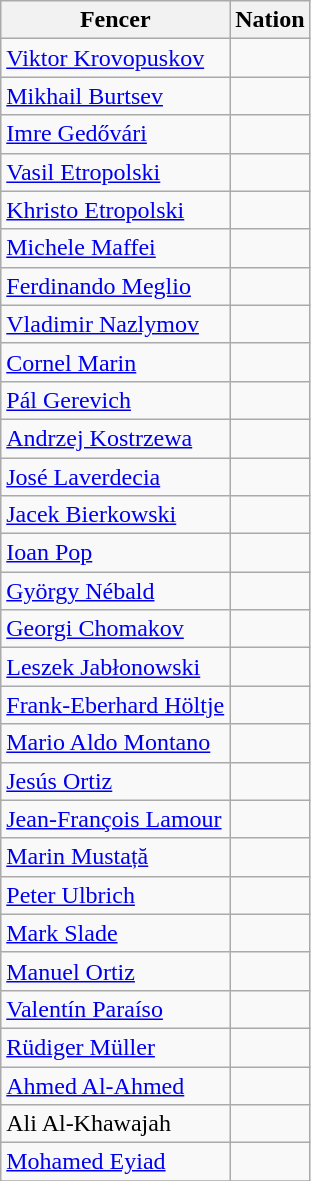<table class="wikitable sortable" style="text-align: center;">
<tr>
<th>Fencer</th>
<th>Nation</th>
</tr>
<tr>
<td align=left><a href='#'>Viktor Krovopuskov</a></td>
<td align=left></td>
</tr>
<tr>
<td align=left><a href='#'>Mikhail Burtsev</a></td>
<td align=left></td>
</tr>
<tr>
<td align=left><a href='#'>Imre Gedővári</a></td>
<td align=left></td>
</tr>
<tr>
<td align=left><a href='#'>Vasil Etropolski</a></td>
<td align=left></td>
</tr>
<tr>
<td align=left><a href='#'>Khristo Etropolski</a></td>
<td align=left></td>
</tr>
<tr>
<td align=left><a href='#'>Michele Maffei</a></td>
<td align=left></td>
</tr>
<tr>
<td align=left><a href='#'>Ferdinando Meglio</a></td>
<td align=left></td>
</tr>
<tr>
<td align=left><a href='#'>Vladimir Nazlymov</a></td>
<td align=left></td>
</tr>
<tr>
<td align=left><a href='#'>Cornel Marin</a></td>
<td align=left></td>
</tr>
<tr>
<td align=left><a href='#'>Pál Gerevich</a></td>
<td align=left></td>
</tr>
<tr>
<td align=left><a href='#'>Andrzej Kostrzewa</a></td>
<td align=left></td>
</tr>
<tr>
<td align=left><a href='#'>José Laverdecia</a></td>
<td align=left></td>
</tr>
<tr>
<td align=left><a href='#'>Jacek Bierkowski</a></td>
<td align=left></td>
</tr>
<tr>
<td align=left><a href='#'>Ioan Pop</a></td>
<td align=left></td>
</tr>
<tr>
<td align=left><a href='#'>György Nébald</a></td>
<td align=left></td>
</tr>
<tr>
<td align=left><a href='#'>Georgi Chomakov</a></td>
<td align=left></td>
</tr>
<tr>
<td align=left><a href='#'>Leszek Jabłonowski</a></td>
<td align=left></td>
</tr>
<tr>
<td align=left><a href='#'>Frank-Eberhard Höltje</a></td>
<td align=left></td>
</tr>
<tr>
<td align=left><a href='#'>Mario Aldo Montano</a></td>
<td align=left></td>
</tr>
<tr>
<td align=left><a href='#'>Jesús Ortiz</a></td>
<td align=left></td>
</tr>
<tr>
<td align=left><a href='#'>Jean-François Lamour</a></td>
<td align=left></td>
</tr>
<tr>
<td align=left><a href='#'>Marin Mustață</a></td>
<td align=left></td>
</tr>
<tr>
<td align=left><a href='#'>Peter Ulbrich</a></td>
<td align=left></td>
</tr>
<tr>
<td align=left><a href='#'>Mark Slade</a></td>
<td align=left></td>
</tr>
<tr>
<td align=left><a href='#'>Manuel Ortiz</a></td>
<td align=left></td>
</tr>
<tr>
<td align=left><a href='#'>Valentín Paraíso</a></td>
<td align=left></td>
</tr>
<tr>
<td align=left><a href='#'>Rüdiger Müller</a></td>
<td align=left></td>
</tr>
<tr>
<td align=left><a href='#'>Ahmed Al-Ahmed</a></td>
<td align=left></td>
</tr>
<tr>
<td align=left>Ali Al-Khawajah</td>
<td align=left></td>
</tr>
<tr>
<td align=left><a href='#'>Mohamed Eyiad</a></td>
<td align=left></td>
</tr>
<tr>
</tr>
</table>
